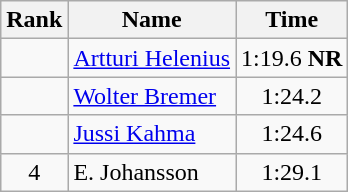<table class="wikitable" style="text-align:center">
<tr>
<th>Rank</th>
<th>Name</th>
<th>Time</th>
</tr>
<tr>
<td></td>
<td align=left><a href='#'>Artturi Helenius</a></td>
<td>1:19.6 <strong>NR</strong></td>
</tr>
<tr>
<td></td>
<td align=left><a href='#'>Wolter Bremer</a></td>
<td>1:24.2</td>
</tr>
<tr>
<td></td>
<td align=left><a href='#'>Jussi Kahma</a></td>
<td>1:24.6</td>
</tr>
<tr>
<td>4</td>
<td align=left>E. Johansson</td>
<td>1:29.1</td>
</tr>
</table>
